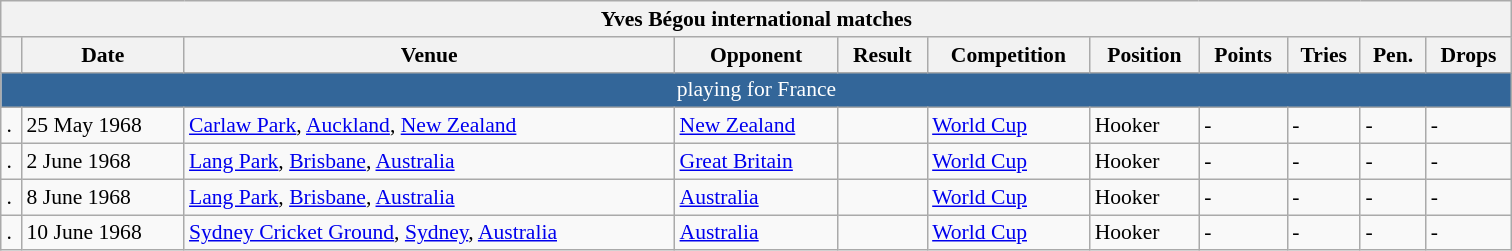<table class="wikitable sortable" style="float:center; border:1px; font-size:90%; margin-left:1em;" border="1">
<tr>
<th colspan="12" width="1000">Yves Bégou international matches</th>
</tr>
<tr>
<th></th>
<th>Date</th>
<th>Venue</th>
<th>Opponent</th>
<th>Result</th>
<th>Competition</th>
<th>Position</th>
<th>Points</th>
<th>Tries</th>
<th>Pen.</th>
<th>Drops</th>
</tr>
<tr>
<td colspan="11" style="text-align:center; background-color:#369; color:#ffffff;">playing for France</td>
</tr>
<tr>
<td>.</td>
<td>25 May 1968</td>
<td><a href='#'>Carlaw Park</a>, <a href='#'>Auckland</a>, <a href='#'>New Zealand</a></td>
<td><a href='#'>New Zealand</a></td>
<td></td>
<td><a href='#'>World Cup</a></td>
<td>Hooker</td>
<td>-</td>
<td>-</td>
<td>-</td>
<td>-</td>
</tr>
<tr>
<td>.</td>
<td>2 June 1968</td>
<td><a href='#'>Lang Park</a>, <a href='#'>Brisbane</a>, <a href='#'>Australia</a></td>
<td><a href='#'>Great Britain</a></td>
<td></td>
<td><a href='#'>World Cup</a></td>
<td>Hooker</td>
<td>-</td>
<td>-</td>
<td>-</td>
<td>-</td>
</tr>
<tr>
<td>.</td>
<td>8 June 1968</td>
<td><a href='#'>Lang Park</a>, <a href='#'>Brisbane</a>, <a href='#'>Australia</a></td>
<td><a href='#'>Australia</a></td>
<td></td>
<td><a href='#'>World Cup</a></td>
<td>Hooker</td>
<td>-</td>
<td>-</td>
<td>-</td>
<td>-</td>
</tr>
<tr>
<td>.</td>
<td>10 June 1968</td>
<td><a href='#'>Sydney Cricket Ground</a>, <a href='#'>Sydney</a>, <a href='#'>Australia</a></td>
<td><a href='#'>Australia</a></td>
<td></td>
<td><a href='#'>World Cup</a></td>
<td>Hooker</td>
<td>-</td>
<td>-</td>
<td>-</td>
<td>-</td>
</tr>
</table>
